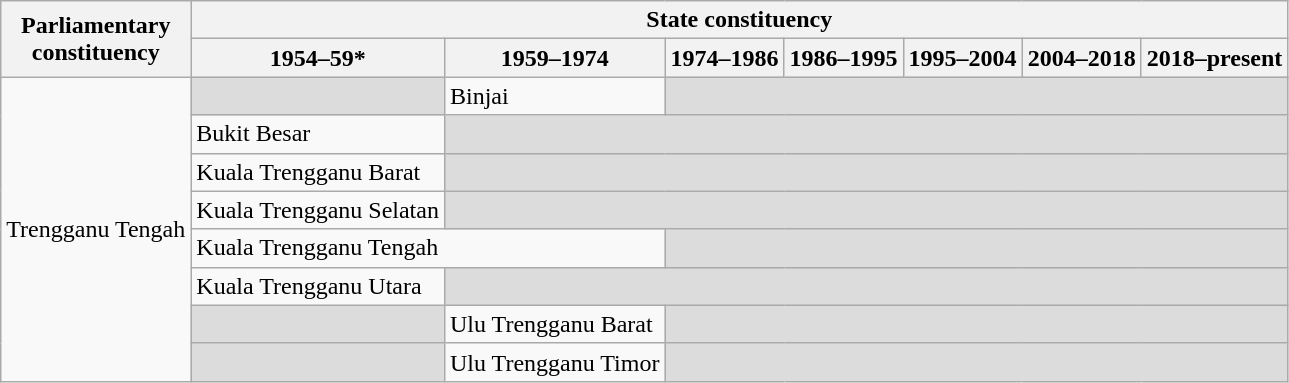<table class="wikitable">
<tr>
<th rowspan="2">Parliamentary<br>constituency</th>
<th colspan="7">State constituency</th>
</tr>
<tr>
<th>1954–59*</th>
<th>1959–1974</th>
<th>1974–1986</th>
<th>1986–1995</th>
<th>1995–2004</th>
<th>2004–2018</th>
<th>2018–present</th>
</tr>
<tr>
<td rowspan="8">Trengganu Tengah</td>
<td bgcolor="dcdcdc"></td>
<td>Binjai</td>
<td colspan="5" bgcolor="dcdcdc"></td>
</tr>
<tr>
<td>Bukit Besar</td>
<td colspan="6" bgcolor="dcdcdc"></td>
</tr>
<tr>
<td>Kuala Trengganu Barat</td>
<td colspan="6" bgcolor="dcdcdc"></td>
</tr>
<tr>
<td>Kuala Trengganu Selatan</td>
<td colspan="6" bgcolor="dcdcdc"></td>
</tr>
<tr>
<td colspan="2">Kuala Trengganu Tengah</td>
<td colspan="5" bgcolor="dcdcdc"></td>
</tr>
<tr>
<td>Kuala Trengganu Utara</td>
<td colspan="6" bgcolor="dcdcdc"></td>
</tr>
<tr>
<td bgcolor="dcdcdc"></td>
<td>Ulu Trengganu Barat</td>
<td colspan="5" bgcolor="dcdcdc"></td>
</tr>
<tr>
<td bgcolor="dcdcdc"></td>
<td>Ulu Trengganu Timor</td>
<td colspan="5" bgcolor="dcdcdc"></td>
</tr>
</table>
